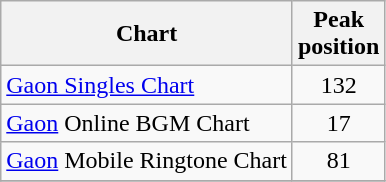<table class="wikitable sortable">
<tr>
<th>Chart</th>
<th>Peak<br>position</th>
</tr>
<tr>
<td><a href='#'>Gaon Singles Chart</a></td>
<td align="center">132</td>
</tr>
<tr>
<td><a href='#'>Gaon</a> Online BGM Chart</td>
<td align="center">17</td>
</tr>
<tr>
<td><a href='#'>Gaon</a> Mobile Ringtone Chart</td>
<td align="center">81</td>
</tr>
<tr>
</tr>
</table>
